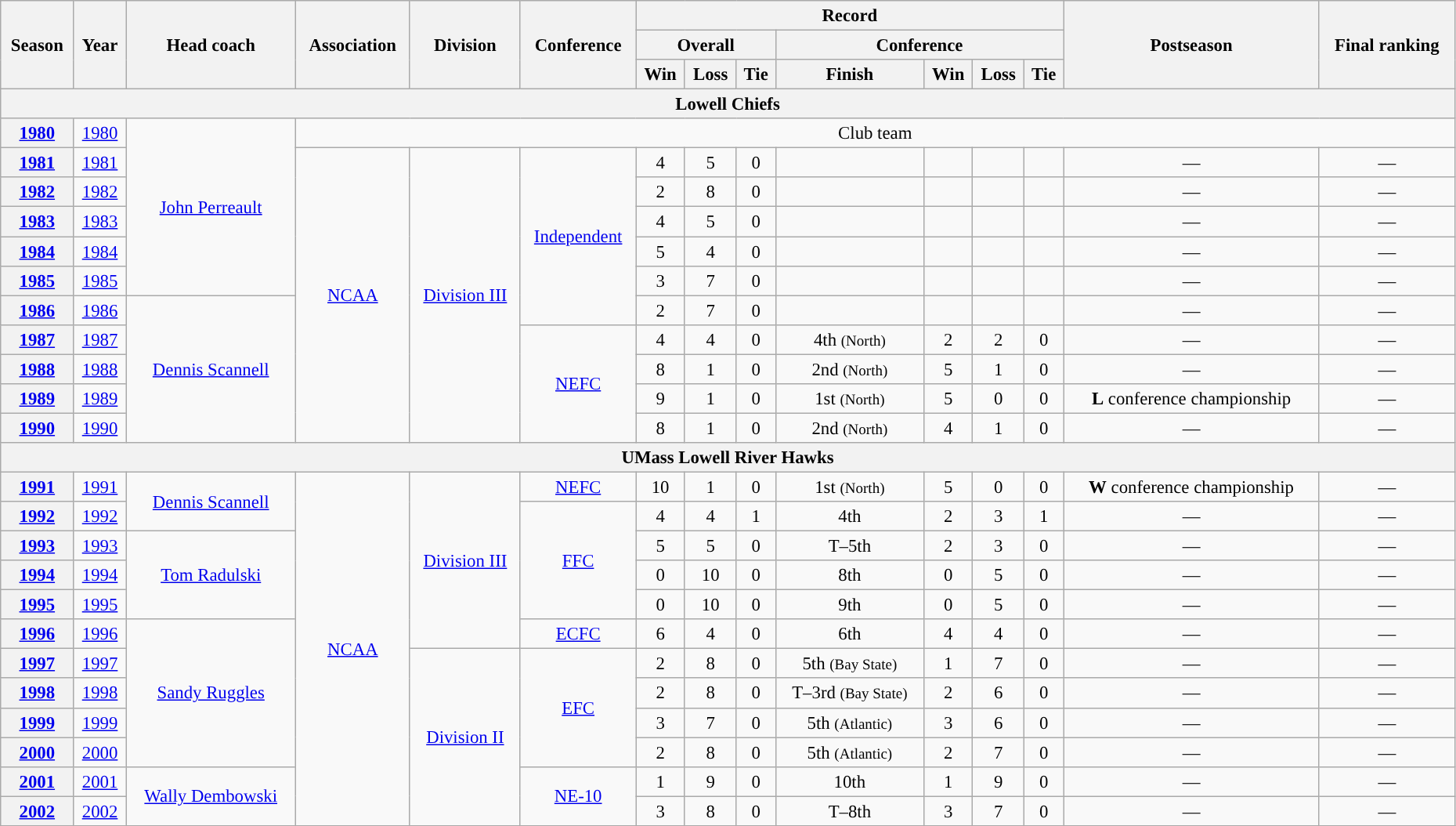<table class="wikitable" style="font-size: 95%; width:98%;text-align:center;">
<tr>
<th rowspan="3">Season</th>
<th rowspan="3">Year</th>
<th rowspan="3">Head coach</th>
<th rowspan="3">Association</th>
<th rowspan="3">Division</th>
<th rowspan="3">Conference</th>
<th colspan="7">Record</th>
<th rowspan="3">Postseason</th>
<th rowspan="3">Final ranking</th>
</tr>
<tr>
<th colspan="3">Overall</th>
<th colspan="4">Conference</th>
</tr>
<tr>
<th>Win</th>
<th>Loss</th>
<th>Tie</th>
<th>Finish</th>
<th>Win</th>
<th>Loss</th>
<th>Tie</th>
</tr>
<tr>
<th colspan="15">Lowell Chiefs</th>
</tr>
<tr>
<th><a href='#'>1980</a></th>
<td><a href='#'>1980</a></td>
<td rowspan="6"><a href='#'>John Perreault</a></td>
<td colspan="12" rowspan="1">Club team</td>
</tr>
<tr>
<th><a href='#'>1981</a></th>
<td><a href='#'>1981</a></td>
<td rowspan="10"><a href='#'>NCAA</a></td>
<td rowspan="10"><a href='#'>Division III</a></td>
<td rowspan="6"><a href='#'>Independent</a></td>
<td>4</td>
<td>5</td>
<td>0</td>
<td></td>
<td></td>
<td></td>
<td></td>
<td>—</td>
<td>—</td>
</tr>
<tr>
<th><a href='#'>1982</a></th>
<td><a href='#'>1982</a></td>
<td>2</td>
<td>8</td>
<td>0</td>
<td></td>
<td></td>
<td></td>
<td></td>
<td>—</td>
<td>—</td>
</tr>
<tr>
<th><a href='#'>1983</a></th>
<td><a href='#'>1983</a></td>
<td>4</td>
<td>5</td>
<td>0</td>
<td></td>
<td></td>
<td></td>
<td></td>
<td>—</td>
<td>—</td>
</tr>
<tr>
<th><a href='#'>1984</a></th>
<td><a href='#'>1984</a></td>
<td>5</td>
<td>4</td>
<td>0</td>
<td></td>
<td></td>
<td></td>
<td></td>
<td>—</td>
<td>—</td>
</tr>
<tr>
<th><a href='#'>1985</a></th>
<td><a href='#'>1985</a></td>
<td>3</td>
<td>7</td>
<td>0</td>
<td></td>
<td></td>
<td></td>
<td></td>
<td>—</td>
<td>—</td>
</tr>
<tr>
<th><a href='#'>1986</a></th>
<td><a href='#'>1986</a></td>
<td rowspan="5"><a href='#'>Dennis Scannell</a></td>
<td>2</td>
<td>7</td>
<td>0</td>
<td></td>
<td></td>
<td></td>
<td></td>
<td>—</td>
<td>—</td>
</tr>
<tr>
<th><a href='#'>1987</a></th>
<td><a href='#'>1987</a></td>
<td rowspan="4"><a href='#'>NEFC</a></td>
<td>4</td>
<td>4</td>
<td>0</td>
<td>4th <small>(North)</small></td>
<td>2</td>
<td>2</td>
<td>0</td>
<td>—</td>
<td>—</td>
</tr>
<tr>
<th><a href='#'>1988</a></th>
<td><a href='#'>1988</a></td>
<td>8</td>
<td>1</td>
<td>0</td>
<td>2nd <small>(North)</small></td>
<td>5</td>
<td>1</td>
<td>0</td>
<td>—</td>
<td>—</td>
</tr>
<tr>
<th><a href='#'>1989</a></th>
<td><a href='#'>1989</a></td>
<td>9</td>
<td>1</td>
<td>0</td>
<td>1st <small>(North)</small></td>
<td>5</td>
<td>0</td>
<td>0</td>
<td><strong>L</strong> conference championship</td>
<td>—</td>
</tr>
<tr>
<th><a href='#'>1990</a></th>
<td><a href='#'>1990</a></td>
<td>8</td>
<td>1</td>
<td>0</td>
<td>2nd <small>(North)</small></td>
<td>4</td>
<td>1</td>
<td>0</td>
<td>—</td>
<td>—</td>
</tr>
<tr>
<th colspan="15">UMass Lowell River Hawks</th>
</tr>
<tr>
<th><a href='#'>1991</a></th>
<td><a href='#'>1991</a></td>
<td rowspan="2"><a href='#'>Dennis Scannell</a></td>
<td rowspan="12"><a href='#'>NCAA</a></td>
<td rowspan="6"><a href='#'>Division III</a></td>
<td rowspan="1"><a href='#'>NEFC</a></td>
<td>10</td>
<td>1</td>
<td>0</td>
<td>1st <small>(North)</small></td>
<td>5</td>
<td>0</td>
<td>0</td>
<td><strong>W</strong> conference championship</td>
<td>—</td>
</tr>
<tr>
<th><a href='#'>1992</a></th>
<td><a href='#'>1992</a></td>
<td rowspan="4"><a href='#'>FFC</a></td>
<td>4</td>
<td>4</td>
<td>1</td>
<td>4th</td>
<td>2</td>
<td>3</td>
<td>1</td>
<td>—</td>
<td>—</td>
</tr>
<tr>
<th><a href='#'>1993</a></th>
<td><a href='#'>1993</a></td>
<td rowspan="3"><a href='#'>Tom Radulski</a></td>
<td>5</td>
<td>5</td>
<td>0</td>
<td>T–5th</td>
<td>2</td>
<td>3</td>
<td>0</td>
<td>—</td>
<td>—</td>
</tr>
<tr>
<th><a href='#'>1994</a></th>
<td><a href='#'>1994</a></td>
<td>0</td>
<td>10</td>
<td>0</td>
<td>8th</td>
<td>0</td>
<td>5</td>
<td>0</td>
<td>—</td>
<td>—</td>
</tr>
<tr>
<th><a href='#'>1995</a></th>
<td><a href='#'>1995</a></td>
<td>0</td>
<td>10</td>
<td>0</td>
<td>9th</td>
<td>0</td>
<td>5</td>
<td>0</td>
<td>—</td>
<td>—</td>
</tr>
<tr>
<th><a href='#'>1996</a></th>
<td><a href='#'>1996</a></td>
<td rowspan="5"><a href='#'>Sandy Ruggles</a></td>
<td rowspan="1"><a href='#'>ECFC</a></td>
<td>6</td>
<td>4</td>
<td>0</td>
<td>6th</td>
<td>4</td>
<td>4</td>
<td>0</td>
<td>—</td>
<td>—</td>
</tr>
<tr>
<th><a href='#'>1997</a></th>
<td><a href='#'>1997</a></td>
<td rowspan="6"><a href='#'>Division II</a></td>
<td rowspan="4"><a href='#'>EFC</a></td>
<td>2</td>
<td>8</td>
<td>0</td>
<td>5th <small>(Bay State)</small></td>
<td>1</td>
<td>7</td>
<td>0</td>
<td>—</td>
<td>—</td>
</tr>
<tr>
<th><a href='#'>1998</a></th>
<td><a href='#'>1998</a></td>
<td>2</td>
<td>8</td>
<td>0</td>
<td>T–3rd <small>(Bay State)</small></td>
<td>2</td>
<td>6</td>
<td>0</td>
<td>—</td>
<td>—</td>
</tr>
<tr>
<th><a href='#'>1999</a></th>
<td><a href='#'>1999</a></td>
<td>3</td>
<td>7</td>
<td>0</td>
<td>5th <small>(Atlantic)</small></td>
<td>3</td>
<td>6</td>
<td>0</td>
<td>—</td>
<td>—</td>
</tr>
<tr>
<th><a href='#'>2000</a></th>
<td><a href='#'>2000</a></td>
<td>2</td>
<td>8</td>
<td>0</td>
<td>5th <small>(Atlantic)</small></td>
<td>2</td>
<td>7</td>
<td>0</td>
<td>—</td>
<td>—</td>
</tr>
<tr>
<th><a href='#'>2001</a></th>
<td><a href='#'>2001</a></td>
<td rowspan="2"><a href='#'>Wally Dembowski</a></td>
<td rowspan="2"><a href='#'>NE-10</a></td>
<td>1</td>
<td>9</td>
<td>0</td>
<td>10th</td>
<td>1</td>
<td>9</td>
<td>0</td>
<td>—</td>
<td>—</td>
</tr>
<tr>
<th><a href='#'>2002</a></th>
<td><a href='#'>2002</a></td>
<td>3</td>
<td>8</td>
<td>0</td>
<td>T–8th</td>
<td>3</td>
<td>7</td>
<td>0</td>
<td>—</td>
<td>—</td>
</tr>
<tr>
</tr>
</table>
